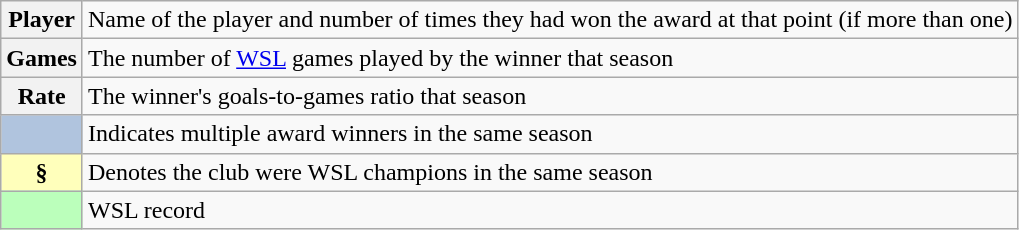<table class="wikitable plainrowheaders">
<tr>
<th scope="row"><strong>Player </strong></th>
<td>Name of the player and number of times they had won the award at that point (if more than one)</td>
</tr>
<tr>
<th scope="row" style="text-align:center"><strong>Games</strong></th>
<td>The number of <a href='#'>WSL</a> games played by the winner that season</td>
</tr>
<tr>
<th scope="row" style="text-align:center"><strong>Rate</strong></th>
<td>The winner's goals-to-games ratio that season</td>
</tr>
<tr>
<th scope="row" style="text-align:center; background:#B0C4DE"></th>
<td>Indicates multiple award winners in the same season</td>
</tr>
<tr>
<th scope="row" style="text-align:center; background:#ffb">§</th>
<td>Denotes the club were WSL champions in the same season</td>
</tr>
<tr>
<th scope="row" style="text-align:center; background:#bbffbb"></th>
<td>WSL record</td>
</tr>
</table>
